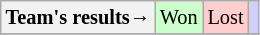<table style="margin-right:0; font-size:85%" class="wikitable">
<tr>
<th>Team's results→</th>
<td style="background-color:#CCFFCC;">Won</td>
<td style="background-color:#FFCFCF;">Lost</td>
<td style="background-color:#CFCFFF;"></td>
</tr>
<tr>
</tr>
</table>
